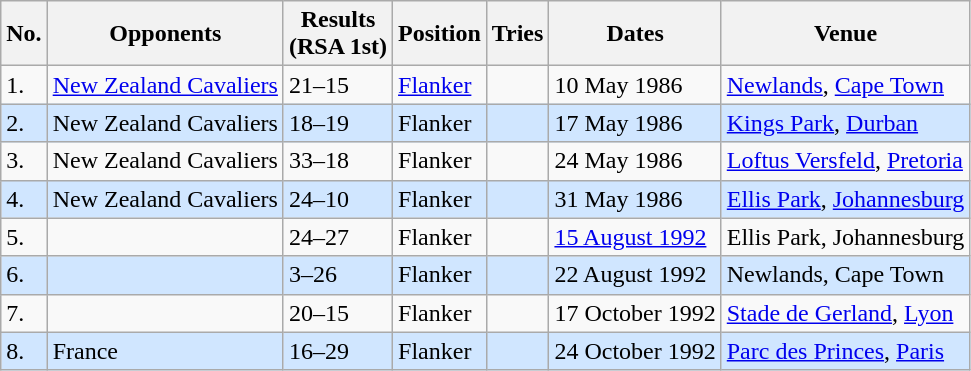<table class="wikitable">
<tr>
<th>No.</th>
<th>Opponents</th>
<th>Results <br> (RSA 1st)</th>
<th>Position</th>
<th>Tries</th>
<th>Dates</th>
<th>Venue</th>
</tr>
<tr>
<td>1.</td>
<td><a href='#'>New Zealand Cavaliers</a></td>
<td>21–15</td>
<td><a href='#'>Flanker</a></td>
<td></td>
<td>10 May 1986</td>
<td><a href='#'>Newlands</a>, <a href='#'>Cape Town</a></td>
</tr>
<tr style="background: #D0E6FF;">
<td>2.</td>
<td>New Zealand Cavaliers</td>
<td>18–19</td>
<td>Flanker</td>
<td></td>
<td>17 May 1986</td>
<td><a href='#'>Kings Park</a>, <a href='#'>Durban</a></td>
</tr>
<tr>
<td>3.</td>
<td>New Zealand Cavaliers</td>
<td>33–18</td>
<td>Flanker</td>
<td></td>
<td>24 May 1986</td>
<td><a href='#'>Loftus Versfeld</a>, <a href='#'>Pretoria</a></td>
</tr>
<tr style="background: #D0E6FF;">
<td>4.</td>
<td>New Zealand Cavaliers</td>
<td>24–10</td>
<td>Flanker</td>
<td></td>
<td>31 May 1986</td>
<td><a href='#'>Ellis Park</a>, <a href='#'>Johannesburg</a></td>
</tr>
<tr>
<td>5.</td>
<td></td>
<td>24–27</td>
<td>Flanker</td>
<td></td>
<td><a href='#'>15 August 1992</a></td>
<td>Ellis Park, Johannesburg</td>
</tr>
<tr style="background: #D0E6FF;">
<td>6.</td>
<td></td>
<td>3–26</td>
<td>Flanker</td>
<td></td>
<td>22 August 1992</td>
<td>Newlands, Cape Town</td>
</tr>
<tr>
<td>7.</td>
<td></td>
<td>20–15</td>
<td>Flanker</td>
<td></td>
<td>17 October 1992</td>
<td><a href='#'>Stade de Gerland</a>, <a href='#'>Lyon</a></td>
</tr>
<tr style="background: #D0E6FF;">
<td>8.</td>
<td> France</td>
<td>16–29</td>
<td>Flanker</td>
<td></td>
<td>24 October 1992</td>
<td><a href='#'>Parc des Princes</a>, <a href='#'>Paris</a></td>
</tr>
</table>
